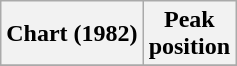<table class="wikitable sortable plainrowheaders" style="text-align:center">
<tr>
<th scope="col">Chart (1982)</th>
<th scope="col">Peak<br>position</th>
</tr>
<tr>
</tr>
</table>
